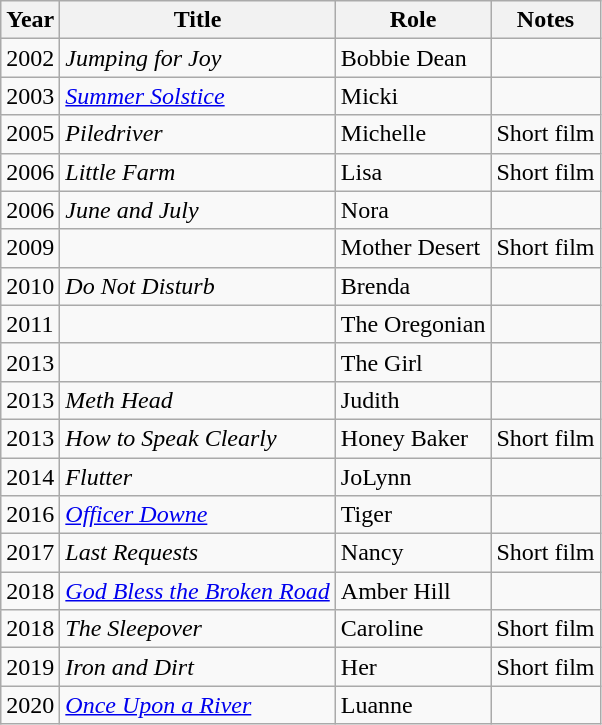<table class="wikitable sortable">
<tr>
<th>Year</th>
<th>Title</th>
<th>Role</th>
<th class="unsortable">Notes</th>
</tr>
<tr>
<td>2002</td>
<td><em>Jumping for Joy</em></td>
<td>Bobbie Dean</td>
<td></td>
</tr>
<tr>
<td>2003</td>
<td><em><a href='#'>Summer Solstice</a></em></td>
<td>Micki</td>
<td></td>
</tr>
<tr>
<td>2005</td>
<td><em>Piledriver</em></td>
<td>Michelle</td>
<td>Short film</td>
</tr>
<tr>
<td>2006</td>
<td><em>Little Farm</em></td>
<td>Lisa</td>
<td>Short film</td>
</tr>
<tr>
<td>2006</td>
<td><em>June and July</em></td>
<td>Nora</td>
<td></td>
</tr>
<tr>
<td>2009</td>
<td><em></em></td>
<td>Mother Desert</td>
<td>Short film</td>
</tr>
<tr>
<td>2010</td>
<td><em>Do Not Disturb</em></td>
<td>Brenda</td>
<td></td>
</tr>
<tr>
<td>2011</td>
<td><em></em></td>
<td>The Oregonian</td>
<td></td>
</tr>
<tr>
<td>2013</td>
<td><em></em></td>
<td>The Girl</td>
<td></td>
</tr>
<tr>
<td>2013</td>
<td><em>Meth Head</em></td>
<td>Judith</td>
<td></td>
</tr>
<tr>
<td>2013</td>
<td><em>How to Speak Clearly</em></td>
<td>Honey Baker</td>
<td>Short film</td>
</tr>
<tr>
<td>2014</td>
<td><em>Flutter</em></td>
<td>JoLynn</td>
<td></td>
</tr>
<tr>
<td>2016</td>
<td><em><a href='#'>Officer Downe</a></em></td>
<td>Tiger</td>
<td></td>
</tr>
<tr>
<td>2017</td>
<td><em>Last Requests</em></td>
<td>Nancy</td>
<td>Short film</td>
</tr>
<tr>
<td>2018</td>
<td><em><a href='#'>God Bless the Broken Road</a></em></td>
<td>Amber Hill</td>
<td></td>
</tr>
<tr>
<td>2018</td>
<td><em>The Sleepover</em></td>
<td>Caroline</td>
<td>Short film</td>
</tr>
<tr>
<td>2019</td>
<td><em>Iron and Dirt</em></td>
<td>Her</td>
<td>Short film</td>
</tr>
<tr>
<td>2020</td>
<td><em><a href='#'>Once Upon a River</a></em></td>
<td>Luanne</td>
<td></td>
</tr>
</table>
